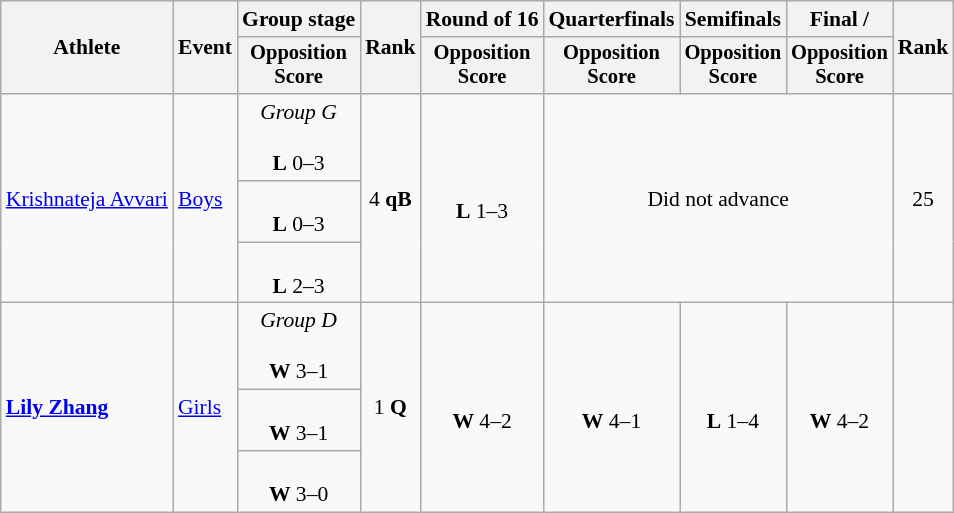<table class=wikitable style="font-size:90%">
<tr>
<th rowspan="2">Athlete</th>
<th rowspan="2">Event</th>
<th>Group stage</th>
<th rowspan="2">Rank</th>
<th>Round of 16</th>
<th>Quarterfinals</th>
<th>Semifinals</th>
<th>Final / </th>
<th rowspan=2>Rank</th>
</tr>
<tr style="font-size:95%">
<th>Opposition<br>Score</th>
<th>Opposition<br>Score</th>
<th>Opposition<br>Score</th>
<th>Opposition<br>Score</th>
<th>Opposition<br>Score</th>
</tr>
<tr align=center>
<td align=left rowspan=3><a href='#'>Krishnateja Avvari</a></td>
<td align=left rowspan=3><a href='#'>Boys</a></td>
<td><em>Group G</em><br><br><strong>L</strong> 0–3</td>
<td rowspan=3>4 <strong>qB</strong></td>
<td rowspan=3><br><strong>L</strong> 1–3</td>
<td rowspan=3 colspan=3>Did not advance</td>
<td rowspan=3>25</td>
</tr>
<tr align=center>
<td><br><strong>L</strong> 0–3</td>
</tr>
<tr align=center>
<td><br><strong>L</strong> 2–3</td>
</tr>
<tr align=center>
<td align=left rowspan=3><strong><a href='#'>Lily Zhang</a></strong></td>
<td align=left rowspan=3><a href='#'>Girls</a></td>
<td><em>Group D</em><br><br><strong>W</strong> 3–1</td>
<td rowspan=3>1 <strong>Q</strong></td>
<td rowspan=3><br><strong>W</strong> 4–2</td>
<td rowspan=3><br><strong>W</strong> 4–1</td>
<td rowspan=3><br><strong>L</strong> 1–4</td>
<td rowspan=3><br><strong>W</strong> 4–2</td>
<td rowspan=3></td>
</tr>
<tr align=center>
<td><br><strong>W</strong> 3–1</td>
</tr>
<tr align=center>
<td><br><strong>W</strong> 3–0</td>
</tr>
</table>
